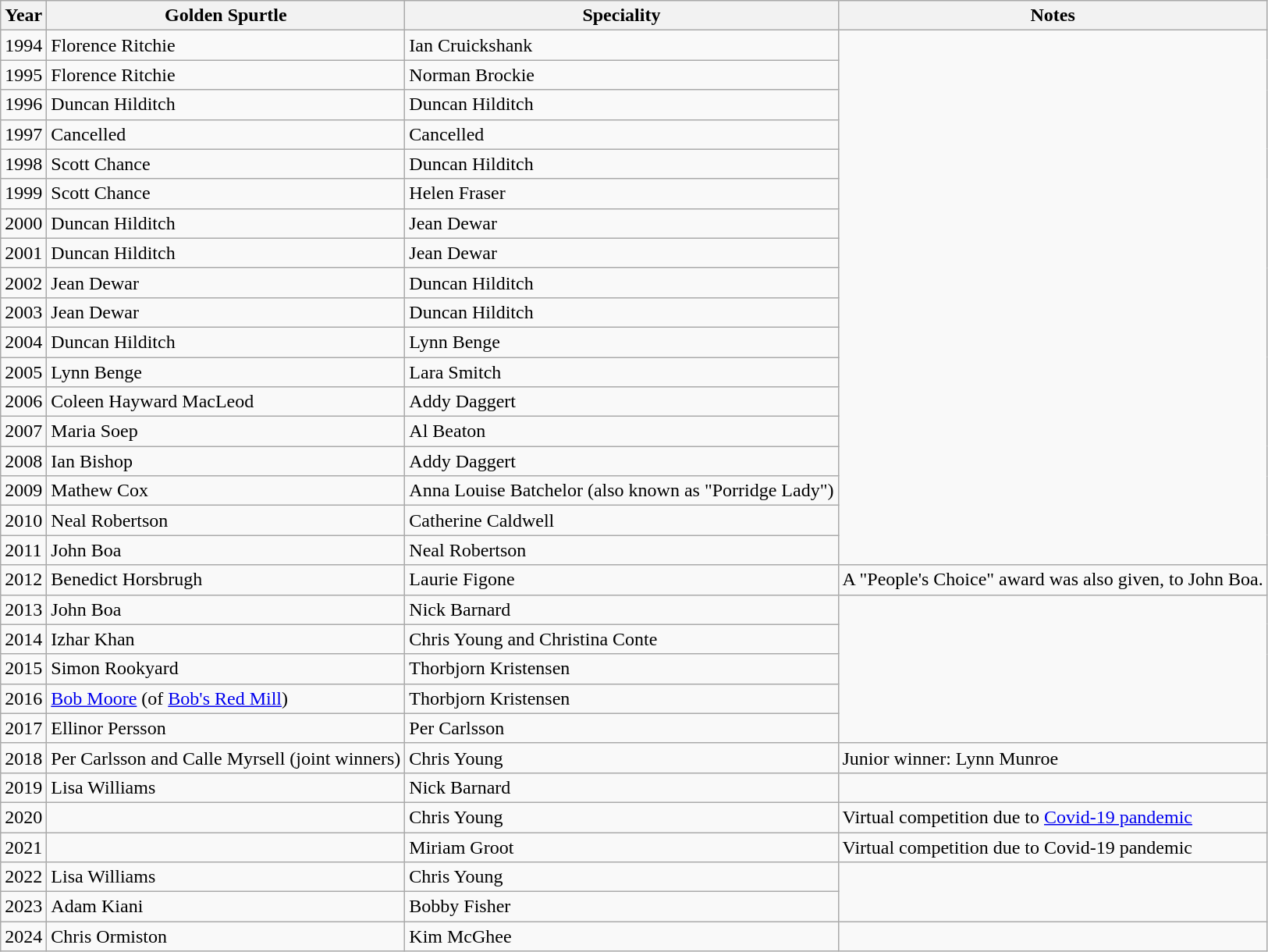<table class="wikitable">
<tr>
<th>Year</th>
<th>Golden Spurtle</th>
<th>Speciality</th>
<th>Notes</th>
</tr>
<tr>
<td>1994</td>
<td>Florence Ritchie</td>
<td>Ian Cruickshank</td>
</tr>
<tr>
<td>1995</td>
<td>Florence Ritchie</td>
<td>Norman Brockie</td>
</tr>
<tr>
<td>1996</td>
<td>Duncan Hilditch</td>
<td>Duncan Hilditch</td>
</tr>
<tr>
<td>1997</td>
<td>Cancelled</td>
<td>Cancelled</td>
</tr>
<tr>
<td>1998</td>
<td>Scott Chance</td>
<td>Duncan Hilditch</td>
</tr>
<tr>
<td>1999</td>
<td>Scott Chance</td>
<td>Helen Fraser</td>
</tr>
<tr>
<td>2000</td>
<td>Duncan Hilditch</td>
<td>Jean Dewar</td>
</tr>
<tr>
<td>2001</td>
<td>Duncan Hilditch</td>
<td>Jean Dewar</td>
</tr>
<tr>
<td>2002</td>
<td>Jean Dewar</td>
<td>Duncan Hilditch</td>
</tr>
<tr>
<td>2003</td>
<td>Jean Dewar</td>
<td>Duncan Hilditch</td>
</tr>
<tr>
<td>2004</td>
<td>Duncan Hilditch</td>
<td>Lynn Benge</td>
</tr>
<tr>
<td>2005</td>
<td>Lynn Benge</td>
<td>Lara Smitch</td>
</tr>
<tr>
<td>2006</td>
<td>Coleen Hayward MacLeod</td>
<td>Addy Daggert</td>
</tr>
<tr>
<td>2007</td>
<td>Maria Soep</td>
<td>Al Beaton</td>
</tr>
<tr>
<td>2008</td>
<td>Ian Bishop</td>
<td>Addy Daggert</td>
</tr>
<tr>
<td>2009</td>
<td>Mathew Cox</td>
<td>Anna Louise Batchelor (also known as "Porridge Lady")</td>
</tr>
<tr>
<td>2010</td>
<td>Neal Robertson</td>
<td>Catherine Caldwell</td>
</tr>
<tr>
<td>2011</td>
<td>John Boa</td>
<td>Neal Robertson</td>
</tr>
<tr>
<td>2012</td>
<td>Benedict Horsbrugh</td>
<td>Laurie Figone</td>
<td>A "People's Choice" award was also given, to John Boa.</td>
</tr>
<tr>
<td>2013</td>
<td>John Boa</td>
<td>Nick Barnard</td>
</tr>
<tr>
<td>2014</td>
<td>Izhar Khan</td>
<td>Chris Young and Christina Conte</td>
</tr>
<tr>
<td>2015</td>
<td>Simon Rookyard</td>
<td>Thorbjorn Kristensen</td>
</tr>
<tr>
<td>2016</td>
<td><a href='#'>Bob Moore</a> (of <a href='#'>Bob's Red Mill</a>)</td>
<td>Thorbjorn Kristensen</td>
</tr>
<tr>
<td>2017</td>
<td>Ellinor Persson</td>
<td>Per Carlsson</td>
</tr>
<tr>
<td>2018</td>
<td>Per Carlsson and Calle Myrsell (joint winners)</td>
<td>Chris Young</td>
<td>Junior winner: Lynn Munroe</td>
</tr>
<tr>
<td>2019</td>
<td>Lisa Williams</td>
<td>Nick Barnard</td>
</tr>
<tr>
<td>2020</td>
<td></td>
<td>Chris Young</td>
<td>Virtual competition due to <a href='#'>Covid-19 pandemic</a></td>
</tr>
<tr>
<td>2021</td>
<td></td>
<td>Miriam Groot</td>
<td>Virtual competition due to Covid-19 pandemic</td>
</tr>
<tr>
<td>2022</td>
<td>Lisa Williams</td>
<td>Chris Young</td>
</tr>
<tr>
<td>2023</td>
<td>Adam Kiani</td>
<td>Bobby Fisher</td>
</tr>
<tr>
<td>2024</td>
<td>Chris Ormiston</td>
<td>Kim McGhee</td>
<td></td>
</tr>
</table>
